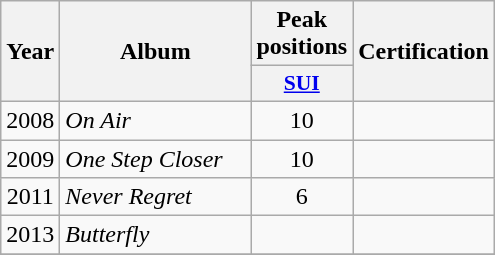<table class="wikitable">
<tr>
<th align="center" rowspan="2" width="10">Year</th>
<th align="center" rowspan="2" width="120">Album</th>
<th align="center" colspan="1" width="20">Peak positions</th>
<th align="center" rowspan="2" width="70">Certification</th>
</tr>
<tr>
<th scope="col" style="width:3em;font-size:90%;"><a href='#'>SUI</a><br></th>
</tr>
<tr>
<td style="text-align:center;">2008</td>
<td><em>On Air</em></td>
<td style="text-align:center;">10</td>
<td style="text-align:center;"></td>
</tr>
<tr>
<td style="text-align:center;">2009</td>
<td><em>One Step Closer</em></td>
<td style="text-align:center;">10</td>
<td style="text-align:center;"></td>
</tr>
<tr>
<td style="text-align:center;">2011</td>
<td><em>Never Regret</em></td>
<td style="text-align:center;">6</td>
<td style="text-align:center;"></td>
</tr>
<tr>
<td style="text-align:center;">2013</td>
<td><em>Butterfly</em></td>
<td style="text-align:center;"></td>
<td style="text-align:center;"></td>
</tr>
<tr>
</tr>
</table>
